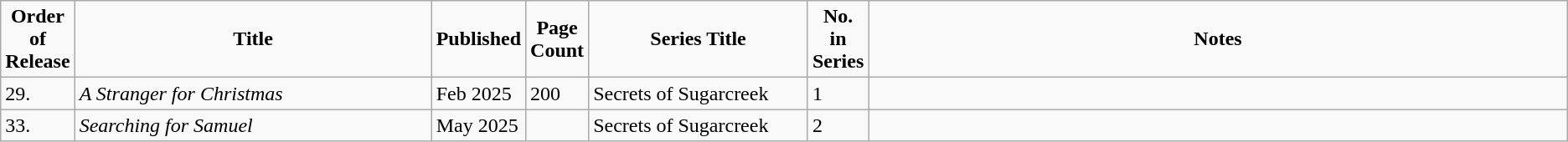<table class="wikitable">
<tr valign="middle" align="center">
<td style="width:2.5%;"><strong>Order of Release</strong></td>
<td style="width:25%; "><strong>Title</strong></td>
<td style="width:2.5%;"><strong>Published</strong></td>
<td style="width:2.5%; "><strong>Page Count</strong></td>
<td style="width:15%; "><strong>Series Title</strong></td>
<td style="width:2.5%; "><strong>No. in Series</strong></td>
<td style="width:50%;"><strong>Notes</strong></td>
</tr>
<tr>
<td>29.</td>
<td><em>A Stranger for Christmas</em></td>
<td>Feb 2025</td>
<td>200</td>
<td>Secrets of Sugarcreek</td>
<td>1</td>
<td></td>
</tr>
<tr>
<td>33.</td>
<td><em>Searching for Samuel</em></td>
<td>May 2025</td>
<td></td>
<td>Secrets of Sugarcreek</td>
<td>2</td>
<td></td>
</tr>
</table>
